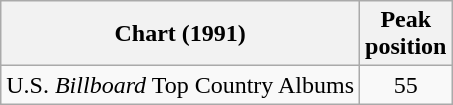<table class="wikitable">
<tr>
<th>Chart (1991)</th>
<th>Peak<br>position</th>
</tr>
<tr>
<td>U.S. <em>Billboard</em> Top Country Albums</td>
<td align="center">55</td>
</tr>
</table>
